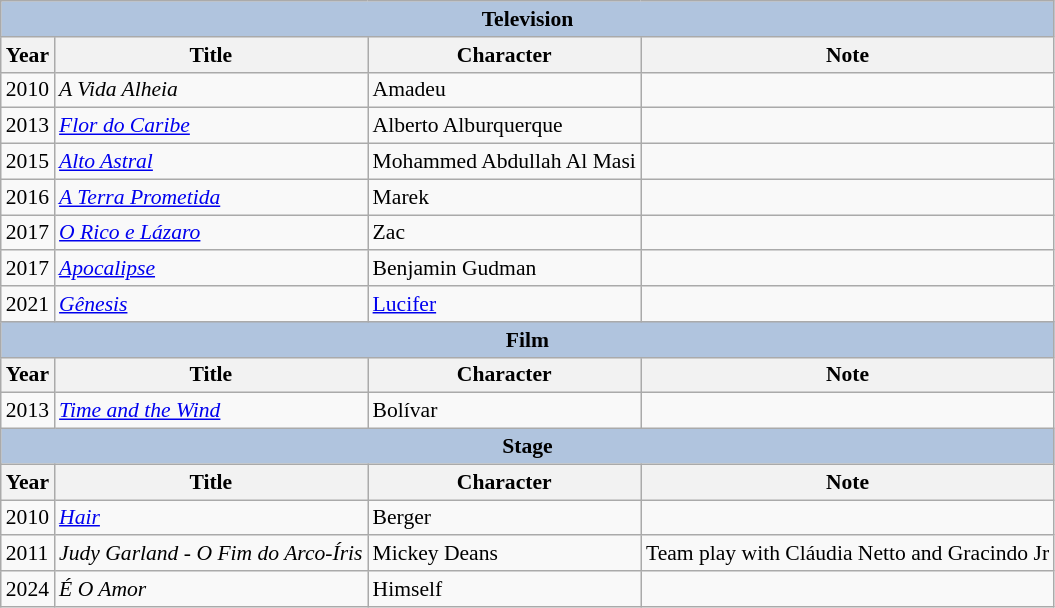<table class="wikitable" style="font-size: 90%;">
<tr>
<th colspan="5" style="background: LightSteelBlue;">Television</th>
</tr>
<tr>
<th>Year</th>
<th>Title</th>
<th>Character</th>
<th>Note</th>
</tr>
<tr>
<td>2010</td>
<td><em>A Vida Alheia</em></td>
<td>Amadeu</td>
<td></td>
</tr>
<tr>
<td>2013</td>
<td><em><a href='#'>Flor do Caribe</a></em></td>
<td>Alberto Alburquerque</td>
<td></td>
</tr>
<tr>
<td>2015</td>
<td><em><a href='#'>Alto Astral</a></em></td>
<td>Mohammed Abdullah Al Masi</td>
<td></td>
</tr>
<tr>
<td>2016</td>
<td><em><a href='#'>A Terra Prometida</a></em></td>
<td>Marek</td>
<td></td>
</tr>
<tr>
<td>2017</td>
<td><em><a href='#'>O Rico e Lázaro</a></em></td>
<td>Zac</td>
<td></td>
</tr>
<tr>
<td>2017</td>
<td><em><a href='#'>Apocalipse</a></em></td>
<td>Benjamin Gudman</td>
<td></td>
</tr>
<tr>
<td>2021</td>
<td><em><a href='#'>Gênesis</a></em></td>
<td><a href='#'>Lucifer</a></td>
<td></td>
</tr>
<tr>
<th colspan="4" style="background: LightSteelBlue;">Film</th>
</tr>
<tr>
<th>Year</th>
<th>Title</th>
<th>Character</th>
<th>Note</th>
</tr>
<tr>
<td>2013</td>
<td><em><a href='#'>Time and the Wind</a></em></td>
<td>Bolívar</td>
<td></td>
</tr>
<tr>
<th colspan="4" style="background: LightSteelBlue;">Stage</th>
</tr>
<tr>
<th>Year</th>
<th>Title</th>
<th>Character</th>
<th>Note</th>
</tr>
<tr>
<td>2010</td>
<td><em><a href='#'>Hair</a></em></td>
<td>Berger</td>
<td></td>
</tr>
<tr>
<td>2011</td>
<td><em>Judy Garland - O Fim do Arco-Íris</em></td>
<td>Mickey Deans</td>
<td>Team play with Cláudia Netto and Gracindo Jr</td>
</tr>
<tr>
<td>2024</td>
<td><em>É O Amor</em></td>
<td>Himself</td>
<td></td>
</tr>
</table>
